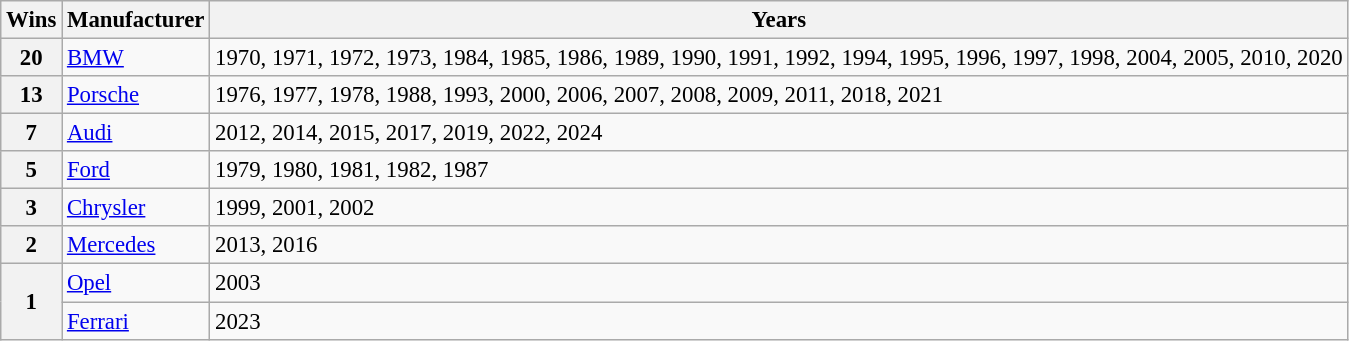<table class="wikitable" style="font-size: 95%;">
<tr>
<th>Wins</th>
<th>Manufacturer</th>
<th>Years</th>
</tr>
<tr>
<th>20</th>
<td> <a href='#'>BMW</a></td>
<td>1970, 1971, 1972, 1973, 1984, 1985, 1986, 1989, 1990, 1991, 1992, 1994, 1995, 1996, 1997, 1998, 2004, 2005, 2010, 2020</td>
</tr>
<tr>
<th>13</th>
<td> <a href='#'>Porsche</a></td>
<td>1976, 1977, 1978, 1988, 1993, 2000, 2006, 2007, 2008, 2009, 2011, 2018, 2021</td>
</tr>
<tr>
<th>7</th>
<td> <a href='#'>Audi</a></td>
<td>2012, 2014, 2015, 2017, 2019, 2022, 2024</td>
</tr>
<tr>
<th>5</th>
<td> <a href='#'>Ford</a></td>
<td>1979, 1980, 1981, 1982, 1987</td>
</tr>
<tr>
<th>3</th>
<td> <a href='#'>Chrysler</a></td>
<td>1999, 2001, 2002</td>
</tr>
<tr>
<th>2</th>
<td> <a href='#'>Mercedes</a></td>
<td>2013, 2016</td>
</tr>
<tr>
<th rowspan="2">1</th>
<td> <a href='#'>Opel</a></td>
<td>2003</td>
</tr>
<tr>
<td> <a href='#'>Ferrari</a></td>
<td>2023</td>
</tr>
</table>
